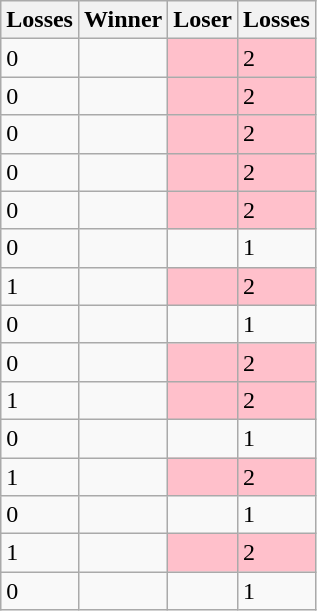<table class=wikitable>
<tr>
<th>Losses</th>
<th>Winner</th>
<th>Loser</th>
<th>Losses</th>
</tr>
<tr>
<td>0</td>
<td></td>
<td bgcolor=pink></td>
<td bgcolor=pink>2</td>
</tr>
<tr>
<td>0</td>
<td></td>
<td bgcolor=pink></td>
<td bgcolor=pink>2</td>
</tr>
<tr>
<td>0</td>
<td></td>
<td bgcolor=pink></td>
<td bgcolor=pink>2</td>
</tr>
<tr>
<td>0</td>
<td></td>
<td bgcolor=pink></td>
<td bgcolor=pink>2</td>
</tr>
<tr>
<td>0</td>
<td></td>
<td bgcolor=pink></td>
<td bgcolor=pink>2</td>
</tr>
<tr>
<td>0</td>
<td></td>
<td></td>
<td>1</td>
</tr>
<tr>
<td>1</td>
<td></td>
<td bgcolor=pink></td>
<td bgcolor=pink>2</td>
</tr>
<tr>
<td>0</td>
<td></td>
<td></td>
<td>1</td>
</tr>
<tr>
<td>0</td>
<td></td>
<td bgcolor=pink></td>
<td bgcolor=pink>2</td>
</tr>
<tr>
<td>1</td>
<td></td>
<td bgcolor=pink></td>
<td bgcolor=pink>2</td>
</tr>
<tr>
<td>0</td>
<td></td>
<td></td>
<td>1</td>
</tr>
<tr>
<td>1</td>
<td></td>
<td bgcolor=pink></td>
<td bgcolor=pink>2</td>
</tr>
<tr>
<td>0</td>
<td></td>
<td></td>
<td>1</td>
</tr>
<tr>
<td>1</td>
<td></td>
<td bgcolor=pink></td>
<td bgcolor=pink>2</td>
</tr>
<tr>
<td>0</td>
<td></td>
<td></td>
<td>1</td>
</tr>
</table>
